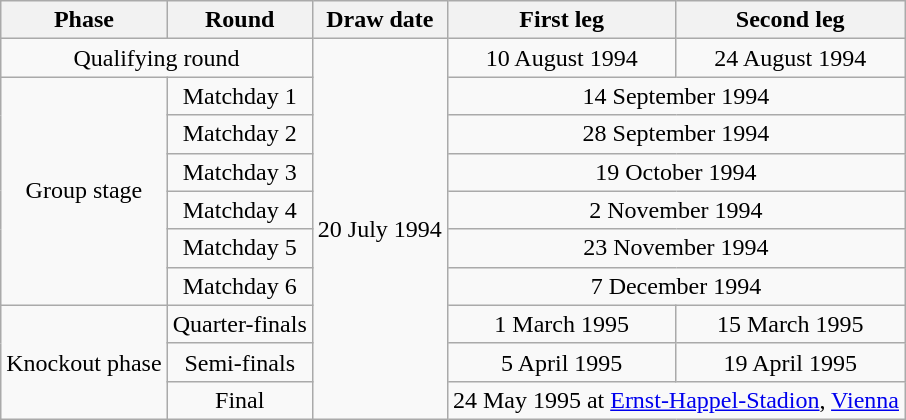<table class="wikitable" style="text-align:center">
<tr>
<th>Phase</th>
<th>Round</th>
<th>Draw date</th>
<th>First leg</th>
<th>Second leg</th>
</tr>
<tr>
<td colspan=2>Qualifying round</td>
<td rowspan=10>20 July 1994</td>
<td>10 August 1994</td>
<td>24 August 1994</td>
</tr>
<tr>
<td rowspan=6>Group stage</td>
<td>Matchday 1</td>
<td colspan=2>14 September 1994</td>
</tr>
<tr>
<td>Matchday 2</td>
<td colspan=2>28 September 1994</td>
</tr>
<tr>
<td>Matchday 3</td>
<td colspan=2>19 October 1994</td>
</tr>
<tr>
<td>Matchday 4</td>
<td colspan=2>2 November 1994</td>
</tr>
<tr>
<td>Matchday 5</td>
<td colspan=2>23 November 1994</td>
</tr>
<tr>
<td>Matchday 6</td>
<td colspan=2>7 December 1994</td>
</tr>
<tr>
<td rowspan=3>Knockout phase</td>
<td>Quarter-finals</td>
<td>1 March 1995</td>
<td>15 March 1995</td>
</tr>
<tr>
<td>Semi-finals</td>
<td>5 April 1995</td>
<td>19 April 1995</td>
</tr>
<tr>
<td>Final</td>
<td colspan=2>24 May 1995 at <a href='#'>Ernst-Happel-Stadion</a>, <a href='#'>Vienna</a></td>
</tr>
</table>
